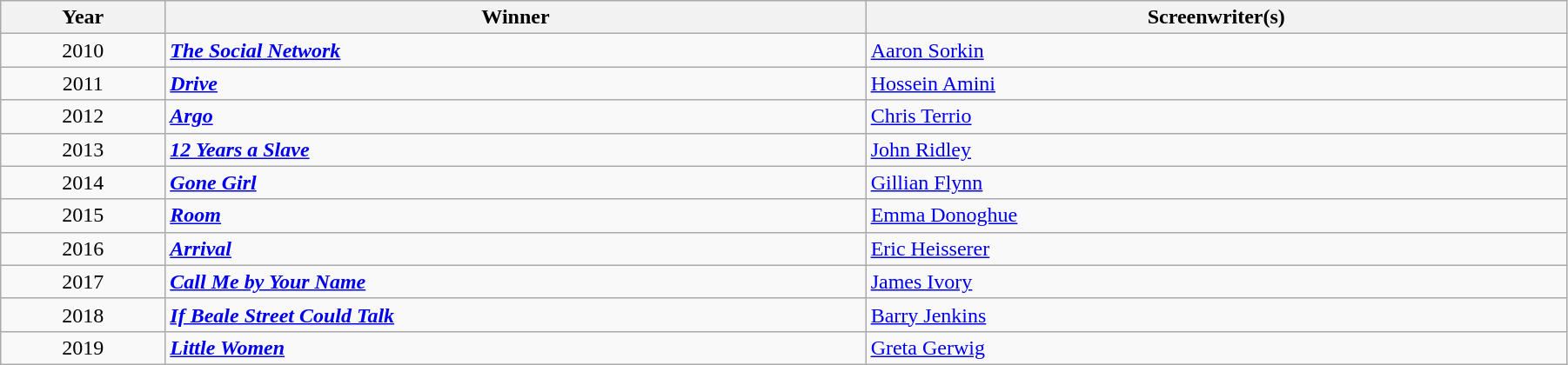<table class="wikitable" width="95%" cellpadding="5">
<tr>
<th width="100"><strong>Year</strong></th>
<th width="450"><strong>Winner</strong></th>
<th width="450"><strong>Screenwriter(s)</strong></th>
</tr>
<tr>
<td style="text-align:center;">2010</td>
<td><strong><em><a href='#'>The Social Network</a></em></strong></td>
<td><a href='#'>Aaron Sorkin</a></td>
</tr>
<tr>
<td style="text-align:center;">2011</td>
<td><strong><em><a href='#'>Drive</a></em></strong></td>
<td><a href='#'>Hossein Amini</a></td>
</tr>
<tr>
<td style="text-align:center;">2012</td>
<td><strong><em><a href='#'>Argo</a></em></strong></td>
<td><a href='#'>Chris Terrio</a></td>
</tr>
<tr>
<td style="text-align:center;">2013</td>
<td><strong><em><a href='#'>12 Years a Slave</a></em></strong></td>
<td><a href='#'>John Ridley</a></td>
</tr>
<tr>
<td style="text-align:center;">2014</td>
<td><strong><em><a href='#'>Gone Girl</a></em></strong></td>
<td><a href='#'>Gillian Flynn</a></td>
</tr>
<tr>
<td style="text-align:center;">2015</td>
<td><strong><em><a href='#'>Room</a></em></strong></td>
<td><a href='#'>Emma Donoghue</a></td>
</tr>
<tr>
<td style="text-align:center;">2016</td>
<td><strong><em><a href='#'>Arrival</a></em></strong></td>
<td><a href='#'>Eric Heisserer</a></td>
</tr>
<tr>
<td style="text-align:center;">2017</td>
<td><strong><em><a href='#'>Call Me by Your Name</a></em></strong></td>
<td><a href='#'>James Ivory</a></td>
</tr>
<tr>
<td style="text-align:center;">2018</td>
<td><strong><em><a href='#'>If Beale Street Could Talk</a></em></strong></td>
<td><a href='#'>Barry Jenkins</a></td>
</tr>
<tr>
<td style="text-align:center;">2019</td>
<td><strong><em><a href='#'>Little Women</a></em></strong></td>
<td><a href='#'>Greta Gerwig</a></td>
</tr>
</table>
